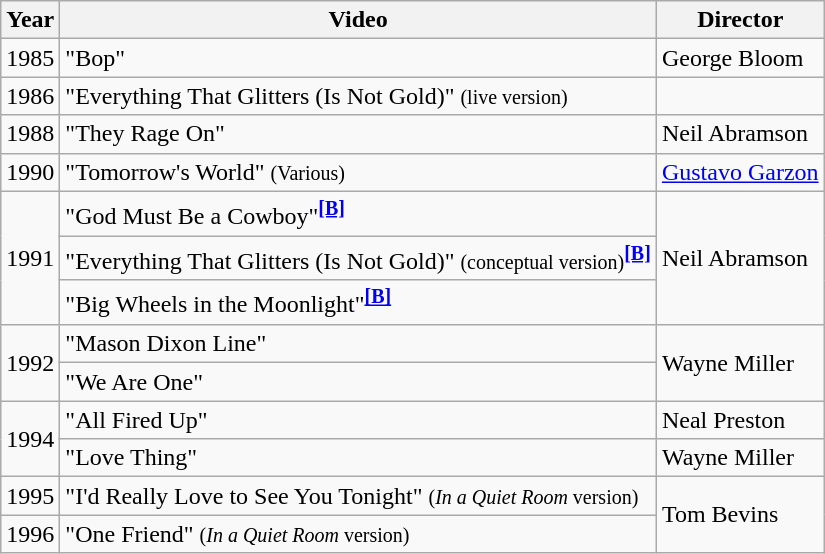<table class="wikitable" border="1">
<tr>
<th>Year</th>
<th>Video</th>
<th>Director</th>
</tr>
<tr>
<td>1985</td>
<td>"Bop"</td>
<td>George Bloom</td>
</tr>
<tr>
<td>1986</td>
<td>"Everything That Glitters (Is Not Gold)" <small>(live version)</small></td>
<td></td>
</tr>
<tr>
<td>1988</td>
<td>"They Rage On"</td>
<td>Neil Abramson</td>
</tr>
<tr>
<td>1990</td>
<td>"Tomorrow's World" <small>(Various)</small></td>
<td><a href='#'>Gustavo Garzon</a></td>
</tr>
<tr>
<td rowspan="3">1991</td>
<td>"God Must Be a Cowboy"<sup><span></span><a href='#'><strong>[B]</strong></a></sup></td>
<td rowspan="3">Neil Abramson</td>
</tr>
<tr>
<td>"Everything That Glitters (Is Not Gold)" <small>(conceptual version)</small><sup><span></span><a href='#'><strong>[B]</strong></a></sup></td>
</tr>
<tr>
<td>"Big Wheels in the Moonlight"<sup><span></span><a href='#'><strong>[B]</strong></a></sup></td>
</tr>
<tr>
<td rowspan="2">1992</td>
<td>"Mason Dixon Line"</td>
<td rowspan="2">Wayne Miller</td>
</tr>
<tr>
<td>"We Are One"</td>
</tr>
<tr>
<td rowspan="2">1994</td>
<td>"All Fired Up"</td>
<td>Neal Preston</td>
</tr>
<tr>
<td>"Love Thing"</td>
<td>Wayne Miller</td>
</tr>
<tr>
<td>1995</td>
<td>"I'd Really Love to See You Tonight" <small>(<em>In a Quiet Room</em> version)</small></td>
<td rowspan="2">Tom Bevins</td>
</tr>
<tr>
<td>1996</td>
<td>"One Friend" <small>(<em>In a Quiet Room</em> version)</small></td>
</tr>
</table>
